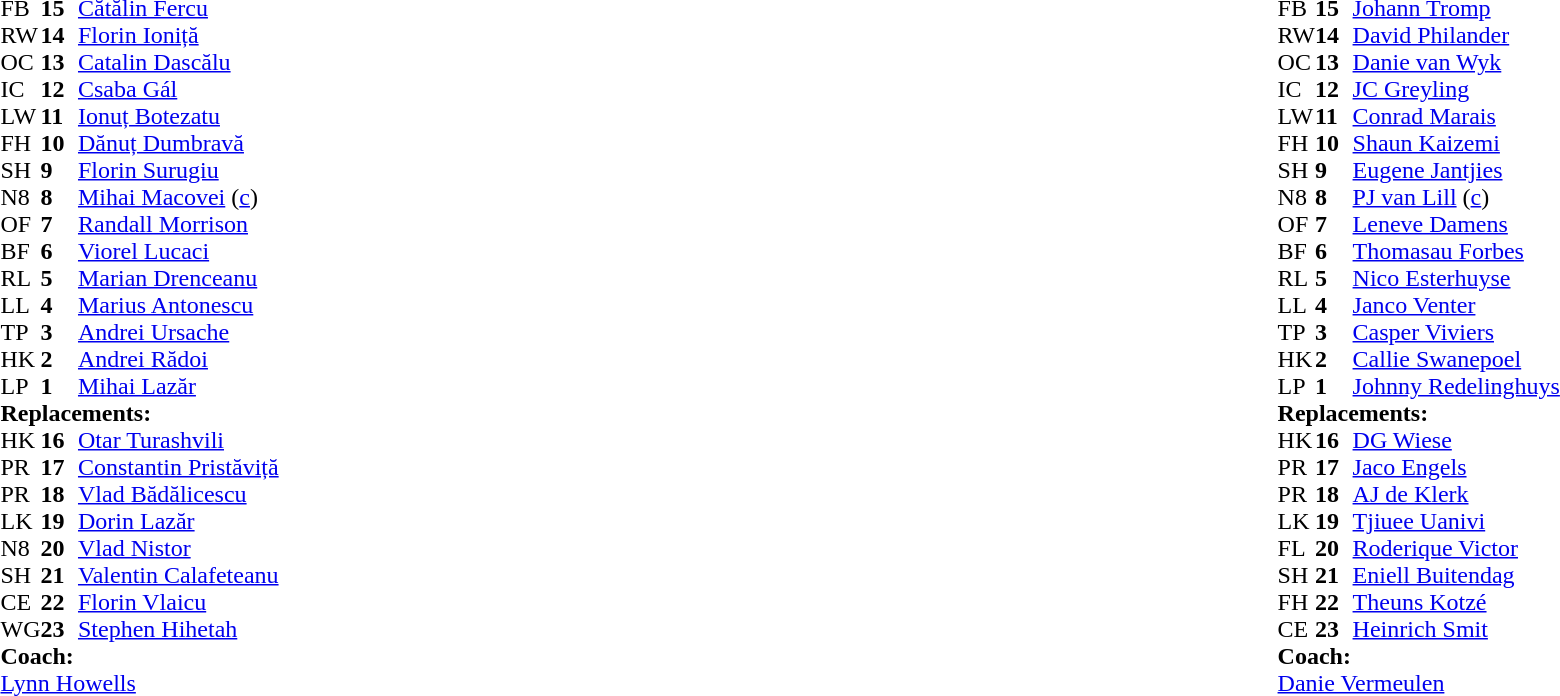<table style="width:100%">
<tr>
<td style="vertical-align:top; width:50%"><br><table cellspacing="0" cellpadding="0">
<tr>
<th width="25"></th>
<th width="25"></th>
</tr>
<tr>
<td>FB</td>
<td><strong>15</strong></td>
<td><a href='#'>Cătălin Fercu</a></td>
<td></td>
<td></td>
</tr>
<tr>
<td>RW</td>
<td><strong>14</strong></td>
<td><a href='#'>Florin Ioniță</a></td>
</tr>
<tr>
<td>OC</td>
<td><strong>13</strong></td>
<td><a href='#'>Catalin Dascălu</a></td>
</tr>
<tr>
<td>IC</td>
<td><strong>12</strong></td>
<td><a href='#'>Csaba Gál</a></td>
<td></td>
<td></td>
</tr>
<tr>
<td>LW</td>
<td><strong>11</strong></td>
<td><a href='#'>Ionuț Botezatu</a></td>
</tr>
<tr>
<td>FH</td>
<td><strong>10</strong></td>
<td><a href='#'>Dănuț Dumbravă</a></td>
</tr>
<tr>
<td>SH</td>
<td><strong>9</strong></td>
<td><a href='#'>Florin Surugiu</a></td>
<td></td>
<td></td>
</tr>
<tr>
<td>N8</td>
<td><strong>8</strong></td>
<td><a href='#'>Mihai Macovei</a> (<a href='#'>c</a>)</td>
</tr>
<tr>
<td>OF</td>
<td><strong>7</strong></td>
<td><a href='#'>Randall Morrison</a></td>
</tr>
<tr>
<td>BF</td>
<td><strong>6</strong></td>
<td><a href='#'>Viorel Lucaci</a></td>
<td></td>
<td></td>
</tr>
<tr>
<td>RL</td>
<td><strong>5</strong></td>
<td><a href='#'>Marian Drenceanu</a></td>
<td></td>
<td></td>
</tr>
<tr>
<td>LL</td>
<td><strong>4</strong></td>
<td><a href='#'>Marius Antonescu</a></td>
</tr>
<tr>
<td>TP</td>
<td><strong>3</strong></td>
<td><a href='#'>Andrei Ursache</a></td>
<td></td>
<td></td>
</tr>
<tr>
<td>HK</td>
<td><strong>2</strong></td>
<td><a href='#'>Andrei Rădoi</a></td>
</tr>
<tr>
<td>LP</td>
<td><strong>1</strong></td>
<td><a href='#'>Mihai Lazăr</a></td>
<td></td>
<td></td>
</tr>
<tr>
<td colspan=3><strong>Replacements:</strong></td>
</tr>
<tr>
<td>HK</td>
<td><strong>16</strong></td>
<td><a href='#'>Otar Turashvili</a></td>
</tr>
<tr>
<td>PR</td>
<td><strong>17</strong></td>
<td><a href='#'>Constantin Pristăviță</a></td>
<td></td>
<td></td>
</tr>
<tr>
<td>PR</td>
<td><strong>18</strong></td>
<td><a href='#'>Vlad Bădălicescu</a></td>
<td></td>
<td></td>
</tr>
<tr>
<td>LK</td>
<td><strong>19</strong></td>
<td><a href='#'>Dorin Lazăr</a></td>
<td></td>
<td></td>
</tr>
<tr>
<td>N8</td>
<td><strong>20</strong></td>
<td><a href='#'>Vlad Nistor</a></td>
<td></td>
<td></td>
</tr>
<tr>
<td>SH</td>
<td><strong>21</strong></td>
<td><a href='#'>Valentin Calafeteanu</a></td>
<td></td>
<td></td>
</tr>
<tr>
<td>CE</td>
<td><strong>22</strong></td>
<td><a href='#'>Florin Vlaicu</a></td>
<td></td>
<td></td>
</tr>
<tr>
<td>WG</td>
<td><strong>23</strong></td>
<td><a href='#'>Stephen Hihetah</a></td>
<td></td>
<td></td>
</tr>
<tr>
<td colspan=3><strong>Coach:</strong></td>
</tr>
<tr>
<td colspan="4"> <a href='#'>Lynn Howells</a></td>
</tr>
</table>
</td>
<td style="vertical-align:top"></td>
<td style="vertical-align:top; width:50%"><br><table cellspacing="0" cellpadding="0" style="margin:auto">
<tr>
<th width="25"></th>
<th width="25"></th>
</tr>
<tr>
<td>FB</td>
<td><strong>15</strong></td>
<td><a href='#'>Johann Tromp</a></td>
</tr>
<tr>
<td>RW</td>
<td><strong>14</strong></td>
<td><a href='#'>David Philander</a></td>
</tr>
<tr>
<td>OC</td>
<td><strong>13</strong></td>
<td><a href='#'>Danie van Wyk</a></td>
</tr>
<tr>
<td>IC</td>
<td><strong>12</strong></td>
<td><a href='#'>JC Greyling</a></td>
</tr>
<tr>
<td>LW</td>
<td><strong>11</strong></td>
<td><a href='#'>Conrad Marais</a></td>
</tr>
<tr>
<td>FH</td>
<td><strong>10</strong></td>
<td><a href='#'>Shaun Kaizemi</a></td>
<td></td>
<td></td>
</tr>
<tr>
<td>SH</td>
<td><strong>9</strong></td>
<td><a href='#'>Eugene Jantjies</a></td>
</tr>
<tr>
<td>N8</td>
<td><strong>8</strong></td>
<td><a href='#'>PJ van Lill</a> (<a href='#'>c</a>)</td>
</tr>
<tr>
<td>OF</td>
<td><strong>7</strong></td>
<td><a href='#'>Leneve Damens</a></td>
</tr>
<tr>
<td>BF</td>
<td><strong>6</strong></td>
<td><a href='#'>Thomasau Forbes</a></td>
</tr>
<tr>
<td>RL</td>
<td><strong>5</strong></td>
<td><a href='#'>Nico Esterhuyse</a></td>
</tr>
<tr>
<td>LL</td>
<td><strong>4</strong></td>
<td><a href='#'>Janco Venter</a></td>
<td></td>
<td></td>
</tr>
<tr>
<td>TP</td>
<td><strong>3</strong></td>
<td><a href='#'>Casper Viviers</a></td>
</tr>
<tr>
<td>HK</td>
<td><strong>2</strong></td>
<td><a href='#'>Callie Swanepoel</a></td>
<td></td>
<td></td>
</tr>
<tr>
<td>LP</td>
<td><strong>1</strong></td>
<td><a href='#'>Johnny Redelinghuys</a></td>
<td></td>
<td></td>
</tr>
<tr>
<td colspan=3><strong>Replacements:</strong></td>
</tr>
<tr>
<td>HK</td>
<td><strong>16</strong></td>
<td><a href='#'>DG Wiese</a></td>
<td></td>
<td></td>
</tr>
<tr>
<td>PR</td>
<td><strong>17</strong></td>
<td><a href='#'>Jaco Engels</a></td>
</tr>
<tr>
<td>PR</td>
<td><strong>18</strong></td>
<td><a href='#'>AJ de Klerk</a></td>
<td></td>
<td></td>
</tr>
<tr>
<td>LK</td>
<td><strong>19</strong></td>
<td><a href='#'>Tjiuee Uanivi</a></td>
<td></td>
<td></td>
</tr>
<tr>
<td>FL</td>
<td><strong>20</strong></td>
<td><a href='#'>Roderique Victor</a></td>
</tr>
<tr>
<td>SH</td>
<td><strong>21</strong></td>
<td><a href='#'>Eniell Buitendag</a></td>
</tr>
<tr>
<td>FH</td>
<td><strong>22</strong></td>
<td><a href='#'>Theuns Kotzé</a></td>
</tr>
<tr>
<td>CE</td>
<td><strong>23</strong></td>
<td><a href='#'>Heinrich Smit</a></td>
<td></td>
<td></td>
</tr>
<tr>
<td colspan=3><strong>Coach:</strong></td>
</tr>
<tr>
<td colspan="4"> <a href='#'>Danie Vermeulen</a></td>
</tr>
</table>
</td>
</tr>
</table>
